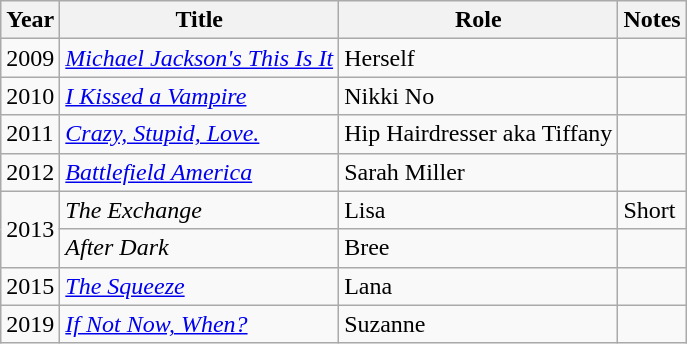<table class="wikitable sortable">
<tr>
<th>Year</th>
<th>Title</th>
<th>Role</th>
<th>Notes</th>
</tr>
<tr>
<td>2009</td>
<td><em><a href='#'>Michael Jackson's This Is It</a></em></td>
<td>Herself</td>
</tr>
<tr>
<td>2010</td>
<td><em><a href='#'>I Kissed a Vampire</a></em></td>
<td>Nikki No</td>
<td></td>
</tr>
<tr>
<td>2011</td>
<td><em><a href='#'>Crazy, Stupid, Love.</a></em></td>
<td>Hip Hairdresser aka Tiffany</td>
<td></td>
</tr>
<tr>
<td>2012</td>
<td><em><a href='#'>Battlefield America</a></em></td>
<td>Sarah Miller</td>
<td></td>
</tr>
<tr>
<td rowspan=2>2013</td>
<td><em>The Exchange</em></td>
<td>Lisa</td>
<td>Short</td>
</tr>
<tr>
<td><em>After Dark</em></td>
<td>Bree</td>
<td></td>
</tr>
<tr>
<td>2015</td>
<td><em><a href='#'>The Squeeze</a></em></td>
<td>Lana</td>
<td></td>
</tr>
<tr>
<td>2019</td>
<td><em><a href='#'>If Not Now, When?</a></em></td>
<td>Suzanne</td>
<td></td>
</tr>
</table>
